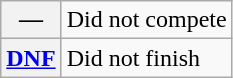<table class="wikitable">
<tr>
<th scope="row">—</th>
<td>Did not compete</td>
</tr>
<tr>
<th scope="row"><a href='#'>DNF</a></th>
<td>Did not finish</td>
</tr>
</table>
